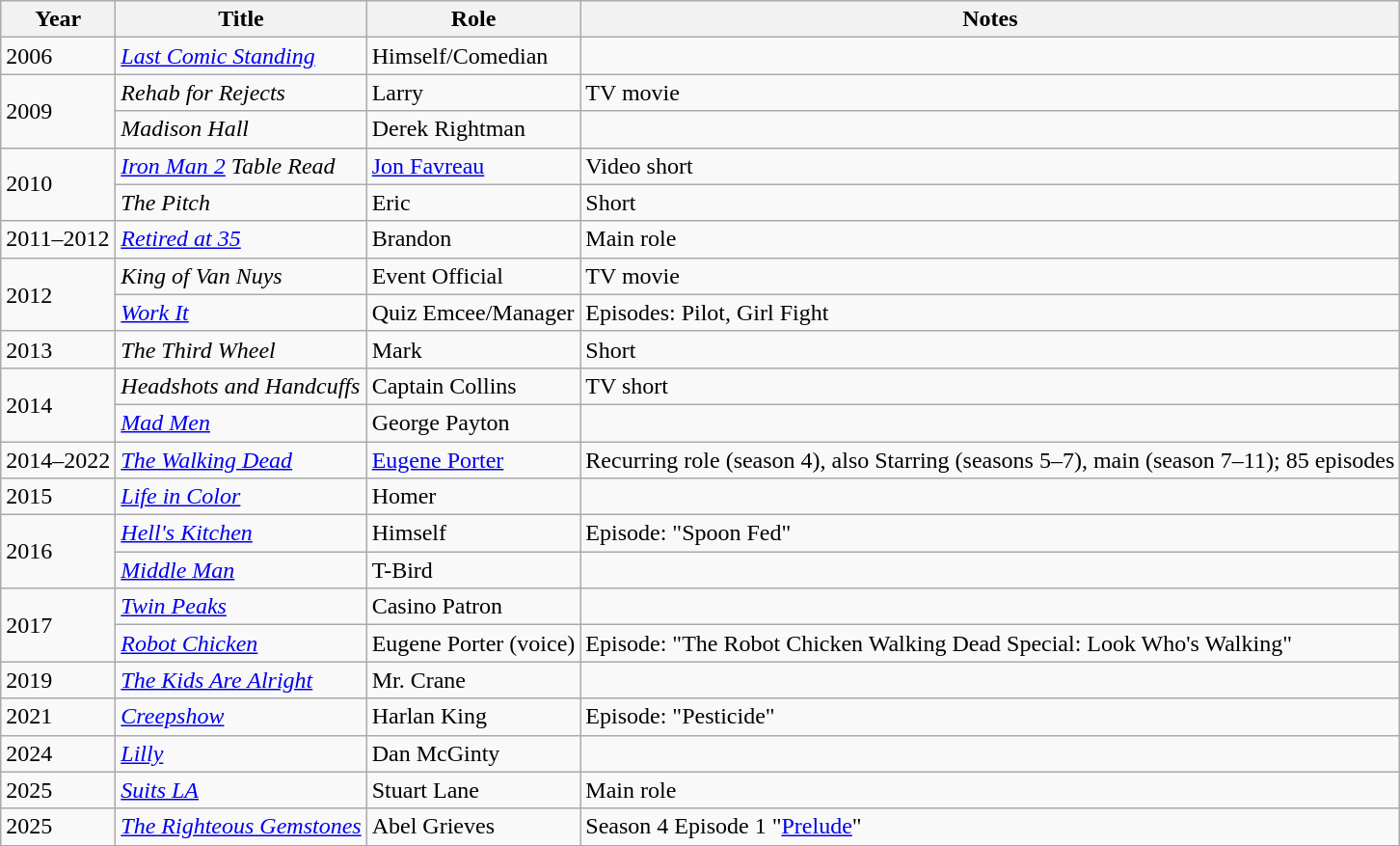<table class="wikitable sortable">
<tr>
<th>Year</th>
<th>Title</th>
<th>Role</th>
<th>Notes</th>
</tr>
<tr>
<td>2006</td>
<td><em><a href='#'>Last Comic Standing</a></em></td>
<td>Himself/Comedian</td>
<td></td>
</tr>
<tr>
<td rowspan="2">2009</td>
<td><em>Rehab for Rejects</em></td>
<td>Larry</td>
<td>TV movie</td>
</tr>
<tr>
<td><em>Madison Hall</em></td>
<td>Derek Rightman</td>
<td></td>
</tr>
<tr>
<td rowspan="2">2010</td>
<td><em><a href='#'>Iron Man 2</a> Table Read</em></td>
<td><a href='#'>Jon Favreau</a></td>
<td>Video short</td>
</tr>
<tr>
<td><em>The Pitch</em></td>
<td>Eric</td>
<td>Short</td>
</tr>
<tr>
<td>2011–2012</td>
<td><em><a href='#'>Retired at 35</a></em></td>
<td>Brandon</td>
<td>Main role</td>
</tr>
<tr>
<td rowspan="2">2012</td>
<td><em>King of Van Nuys</em></td>
<td>Event Official</td>
<td>TV movie</td>
</tr>
<tr>
<td><em><a href='#'>Work It</a></em></td>
<td>Quiz Emcee/Manager</td>
<td>Episodes: Pilot, Girl Fight</td>
</tr>
<tr>
<td>2013</td>
<td><em>The Third Wheel</em></td>
<td>Mark</td>
<td>Short</td>
</tr>
<tr>
<td rowspan="2">2014</td>
<td><em>Headshots and Handcuffs</em></td>
<td>Captain Collins</td>
<td>TV short</td>
</tr>
<tr>
<td><em><a href='#'>Mad Men</a></em></td>
<td>George Payton</td>
<td></td>
</tr>
<tr>
<td>2014–2022</td>
<td><em><a href='#'>The Walking Dead</a></em></td>
<td><a href='#'>Eugene Porter</a></td>
<td>Recurring role (season 4), also Starring (seasons 5–7), main (season 7–11); 85 episodes</td>
</tr>
<tr>
<td>2015</td>
<td><em><a href='#'>Life in Color</a></em></td>
<td>Homer</td>
<td></td>
</tr>
<tr>
<td rowspan="2">2016</td>
<td><em><a href='#'>Hell's Kitchen</a></em></td>
<td>Himself</td>
<td>Episode: "Spoon Fed"</td>
</tr>
<tr>
<td><em><a href='#'>Middle Man</a></em></td>
<td>T-Bird</td>
<td></td>
</tr>
<tr>
<td rowspan="2">2017</td>
<td><em><a href='#'>Twin Peaks</a></em></td>
<td>Casino Patron</td>
<td></td>
</tr>
<tr>
<td><em><a href='#'>Robot Chicken</a></em></td>
<td>Eugene Porter (voice)</td>
<td>Episode: "The Robot Chicken Walking Dead Special: Look Who's Walking"</td>
</tr>
<tr>
<td>2019</td>
<td><em><a href='#'>The Kids Are Alright</a></em></td>
<td>Mr. Crane</td>
<td></td>
</tr>
<tr>
<td>2021</td>
<td><em><a href='#'>Creepshow</a></em></td>
<td>Harlan King</td>
<td>Episode: "Pesticide"</td>
</tr>
<tr>
<td>2024</td>
<td><em><a href='#'>Lilly</a></em></td>
<td>Dan McGinty</td>
<td></td>
</tr>
<tr>
<td>2025</td>
<td><em><a href='#'>Suits LA</a></em></td>
<td>Stuart Lane</td>
<td>Main role</td>
</tr>
<tr>
<td>2025</td>
<td><em><a href='#'>The Righteous Gemstones</a></em></td>
<td>Abel Grieves</td>
<td>Season 4 Episode 1 "<a href='#'>Prelude</a>"</td>
</tr>
</table>
